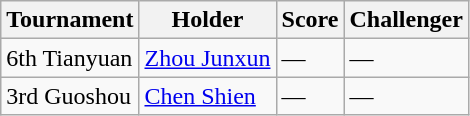<table class="wikitable">
<tr>
<th>Tournament</th>
<th>Holder</th>
<th>Score</th>
<th>Challenger</th>
</tr>
<tr>
<td>6th Tianyuan</td>
<td><a href='#'>Zhou Junxun</a></td>
<td>—</td>
<td>—</td>
</tr>
<tr>
<td>3rd Guoshou</td>
<td><a href='#'>Chen Shien</a></td>
<td>—</td>
<td>—</td>
</tr>
</table>
